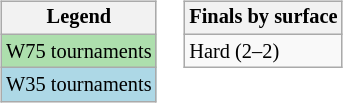<table>
<tr valign="top">
<td><br><table class="wikitable" style="font-size:85%">
<tr>
<th>Legend</th>
</tr>
<tr style="background:#addfad;">
<td>W75 tournaments</td>
</tr>
<tr style="background:lightblue;">
<td>W35 tournaments</td>
</tr>
</table>
</td>
<td><br><table class="wikitable" style="font-size:85%">
<tr>
<th>Finals by surface</th>
</tr>
<tr>
<td>Hard (2–2)</td>
</tr>
</table>
</td>
</tr>
</table>
